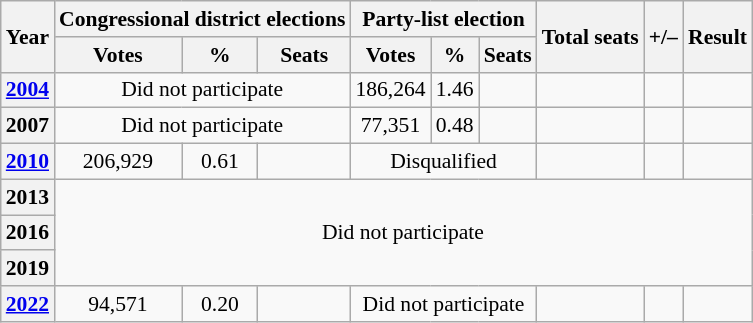<table class="wikitable" style="text-align:center; font-size:90%">
<tr>
<th rowspan="2">Year</th>
<th colspan="3">Congressional district elections</th>
<th colspan="3">Party-list election</th>
<th rowspan="2">Total seats</th>
<th rowspan="2">+/–</th>
<th rowspan="2">Result</th>
</tr>
<tr>
<th>Votes</th>
<th>%</th>
<th>Seats</th>
<th>Votes</th>
<th>%</th>
<th>Seats</th>
</tr>
<tr>
<th><a href='#'>2004</a></th>
<td colspan="3">Did not participate</td>
<td>186,264</td>
<td>1.46</td>
<td></td>
<td></td>
<td></td>
<td></td>
</tr>
<tr>
<th>2007</th>
<td colspan="3">Did not participate</td>
<td>77,351</td>
<td>0.48</td>
<td></td>
<td></td>
<td></td>
<td></td>
</tr>
<tr>
<th><a href='#'>2010</a></th>
<td>206,929</td>
<td>0.61</td>
<td></td>
<td colspan="3">Disqualified</td>
<td></td>
<td></td>
<td></td>
</tr>
<tr>
<th>2013</th>
<td colspan="9" rowspan="3">Did not participate</td>
</tr>
<tr>
<th>2016</th>
</tr>
<tr>
<th>2019</th>
</tr>
<tr>
<th><a href='#'>2022</a></th>
<td>94,571</td>
<td>0.20</td>
<td></td>
<td colspan="3">Did not participate</td>
<td></td>
<td></td>
<td></td>
</tr>
</table>
